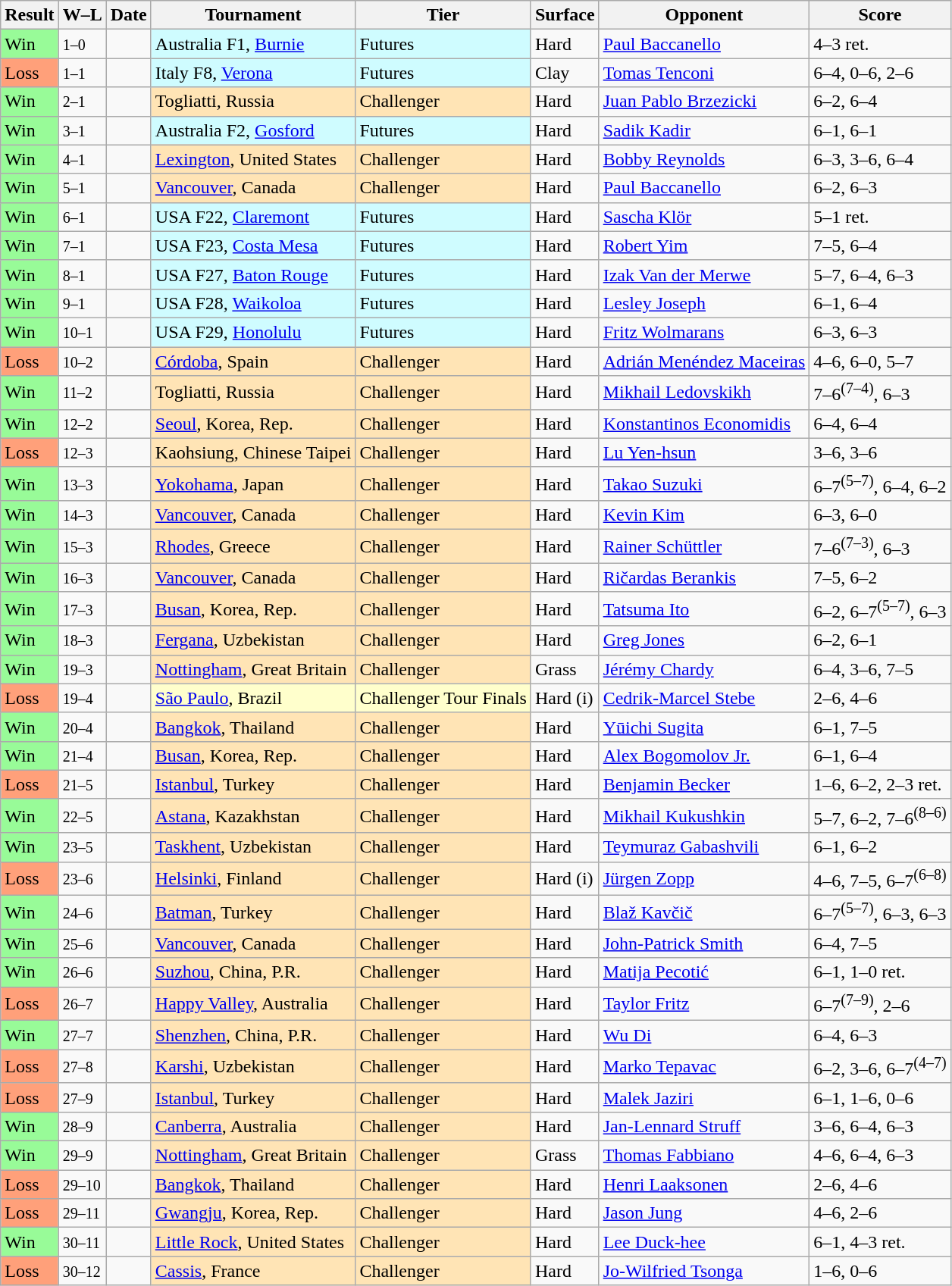<table class="sortable wikitable">
<tr>
<th>Result</th>
<th class="unsortable">W–L</th>
<th>Date</th>
<th>Tournament</th>
<th>Tier</th>
<th>Surface</th>
<th>Opponent</th>
<th class="unsortable">Score</th>
</tr>
<tr>
<td bgcolor=98fb98>Win</td>
<td><small>1–0</small></td>
<td></td>
<td style="background:#cffcff;">Australia F1, <a href='#'>Burnie</a></td>
<td style="background:#cffcff;">Futures</td>
<td>Hard</td>
<td> <a href='#'>Paul Baccanello</a></td>
<td>4–3 ret.</td>
</tr>
<tr>
<td bgcolor=FFA07A>Loss</td>
<td><small>1–1</small></td>
<td></td>
<td style="background:#cffcff;">Italy F8, <a href='#'>Verona</a></td>
<td style="background:#cffcff;">Futures</td>
<td>Clay</td>
<td> <a href='#'>Tomas Tenconi</a></td>
<td>6–4, 0–6, 2–6</td>
</tr>
<tr>
<td bgcolor=98fb98>Win</td>
<td><small>2–1</small></td>
<td></td>
<td style="background:moccasin;">Togliatti, Russia</td>
<td style="background:moccasin;">Challenger</td>
<td>Hard</td>
<td> <a href='#'>Juan Pablo Brzezicki</a></td>
<td>6–2, 6–4</td>
</tr>
<tr>
<td bgcolor=98fb98>Win</td>
<td><small>3–1</small></td>
<td></td>
<td style="background:#cffcff;">Australia F2, <a href='#'>Gosford</a></td>
<td style="background:#cffcff;">Futures</td>
<td>Hard</td>
<td> <a href='#'>Sadik Kadir</a></td>
<td>6–1, 6–1</td>
</tr>
<tr>
<td bgcolor=98fb98>Win</td>
<td><small>4–1</small></td>
<td></td>
<td style="background:moccasin;"><a href='#'>Lexington</a>, United States</td>
<td style="background:moccasin;">Challenger</td>
<td>Hard</td>
<td> <a href='#'>Bobby Reynolds</a></td>
<td>6–3, 3–6, 6–4</td>
</tr>
<tr>
<td bgcolor=98fb98>Win</td>
<td><small>5–1</small></td>
<td></td>
<td style="background:moccasin;"><a href='#'>Vancouver</a>, Canada</td>
<td style="background:moccasin;">Challenger</td>
<td>Hard</td>
<td> <a href='#'>Paul Baccanello</a></td>
<td>6–2, 6–3</td>
</tr>
<tr>
<td bgcolor=98fb98>Win</td>
<td><small>6–1</small></td>
<td></td>
<td style="background:#cffcff;">USA F22, <a href='#'>Claremont</a></td>
<td style="background:#cffcff;">Futures</td>
<td>Hard</td>
<td> <a href='#'>Sascha Klör</a></td>
<td>5–1 ret.</td>
</tr>
<tr>
<td bgcolor=98fb98>Win</td>
<td><small>7–1</small></td>
<td></td>
<td style="background:#cffcff;">USA F23, <a href='#'>Costa Mesa</a></td>
<td style="background:#cffcff;">Futures</td>
<td>Hard</td>
<td> <a href='#'>Robert Yim</a></td>
<td>7–5, 6–4</td>
</tr>
<tr>
<td bgcolor=98fb98>Win</td>
<td><small>8–1</small></td>
<td></td>
<td style="background:#cffcff;">USA F27, <a href='#'>Baton Rouge</a></td>
<td style="background:#cffcff;">Futures</td>
<td>Hard</td>
<td> <a href='#'>Izak Van der Merwe</a></td>
<td>5–7, 6–4, 6–3</td>
</tr>
<tr>
<td bgcolor=98fb98>Win</td>
<td><small>9–1</small></td>
<td></td>
<td style="background:#cffcff;">USA F28, <a href='#'>Waikoloa</a></td>
<td style="background:#cffcff;">Futures</td>
<td>Hard</td>
<td> <a href='#'>Lesley Joseph</a></td>
<td>6–1, 6–4</td>
</tr>
<tr>
<td bgcolor=98fb98>Win</td>
<td><small>10–1</small></td>
<td></td>
<td style="background:#cffcff;">USA F29, <a href='#'>Honolulu</a></td>
<td style="background:#cffcff;">Futures</td>
<td>Hard</td>
<td> <a href='#'>Fritz Wolmarans</a></td>
<td>6–3, 6–3</td>
</tr>
<tr>
<td bgcolor=FFA07A>Loss</td>
<td><small>10–2</small></td>
<td></td>
<td style="background:moccasin;"><a href='#'>Córdoba</a>, Spain</td>
<td style="background:moccasin;">Challenger</td>
<td>Hard</td>
<td> <a href='#'>Adrián Menéndez Maceiras</a></td>
<td>4–6, 6–0, 5–7</td>
</tr>
<tr>
<td bgcolor=98fb98>Win</td>
<td><small>11–2</small></td>
<td></td>
<td style="background:moccasin;">Togliatti, Russia</td>
<td style="background:moccasin;">Challenger</td>
<td>Hard</td>
<td> <a href='#'>Mikhail Ledovskikh</a></td>
<td>7–6<sup>(7–4)</sup>, 6–3</td>
</tr>
<tr>
<td bgcolor=98fb98>Win</td>
<td><small>12–2</small></td>
<td></td>
<td style="background:moccasin;"><a href='#'>Seoul</a>, Korea, Rep.</td>
<td style="background:moccasin;">Challenger</td>
<td>Hard</td>
<td> <a href='#'>Konstantinos Economidis</a></td>
<td>6–4, 6–4</td>
</tr>
<tr>
<td bgcolor=FFA07A>Loss</td>
<td><small>12–3</small></td>
<td></td>
<td style="background:moccasin;">Kaohsiung, Chinese Taipei</td>
<td style="background:moccasin;">Challenger</td>
<td>Hard</td>
<td> <a href='#'>Lu Yen-hsun</a></td>
<td>3–6, 3–6</td>
</tr>
<tr>
<td bgcolor=98fb98>Win</td>
<td><small>13–3</small></td>
<td></td>
<td style="background:moccasin;"><a href='#'>Yokohama</a>, Japan</td>
<td style="background:moccasin;">Challenger</td>
<td>Hard</td>
<td> <a href='#'>Takao Suzuki</a></td>
<td>6–7<sup>(5–7)</sup>, 6–4, 6–2</td>
</tr>
<tr>
<td bgcolor=98fb98>Win</td>
<td><small>14–3</small></td>
<td><a href='#'></a></td>
<td style="background:moccasin;"><a href='#'>Vancouver</a>, Canada</td>
<td style="background:moccasin;">Challenger</td>
<td>Hard</td>
<td> <a href='#'>Kevin Kim</a></td>
<td>6–3, 6–0</td>
</tr>
<tr>
<td bgcolor=98fb98>Win</td>
<td><small>15–3</small></td>
<td><a href='#'></a></td>
<td style="background:moccasin;"><a href='#'>Rhodes</a>, Greece</td>
<td style="background:moccasin;">Challenger</td>
<td>Hard</td>
<td> <a href='#'>Rainer Schüttler</a></td>
<td>7–6<sup>(7–3)</sup>, 6–3</td>
</tr>
<tr>
<td bgcolor=98fb98>Win</td>
<td><small>16–3</small></td>
<td><a href='#'></a></td>
<td style="background:moccasin;"><a href='#'>Vancouver</a>, Canada</td>
<td style="background:moccasin;">Challenger</td>
<td>Hard</td>
<td> <a href='#'>Ričardas Berankis</a></td>
<td>7–5, 6–2</td>
</tr>
<tr>
<td bgcolor=98fb98>Win</td>
<td><small>17–3</small></td>
<td><a href='#'></a></td>
<td style="background:moccasin;"><a href='#'>Busan</a>, Korea, Rep.</td>
<td style="background:moccasin;">Challenger</td>
<td>Hard</td>
<td> <a href='#'>Tatsuma Ito</a></td>
<td>6–2, 6–7<sup>(5–7)</sup>, 6–3</td>
</tr>
<tr>
<td bgcolor=98fb98>Win</td>
<td><small>18–3</small></td>
<td><a href='#'></a></td>
<td style="background:moccasin;"><a href='#'>Fergana</a>, Uzbekistan</td>
<td style="background:moccasin;">Challenger</td>
<td>Hard</td>
<td> <a href='#'>Greg Jones</a></td>
<td>6–2, 6–1</td>
</tr>
<tr>
<td bgcolor=98fb98>Win</td>
<td><small>19–3</small></td>
<td><a href='#'></a></td>
<td style="background:moccasin;"><a href='#'>Nottingham</a>, Great Britain</td>
<td style="background:moccasin;">Challenger</td>
<td>Grass</td>
<td> <a href='#'>Jérémy Chardy</a></td>
<td>6–4, 3–6, 7–5</td>
</tr>
<tr>
<td bgcolor=FFA07A>Loss</td>
<td><small>19–4</small></td>
<td><a href='#'></a></td>
<td style="background:#ffffcc;"><a href='#'>São Paulo</a>, Brazil</td>
<td style="background:#ffffcc;">Challenger Tour Finals</td>
<td>Hard (i)</td>
<td> <a href='#'>Cedrik-Marcel Stebe</a></td>
<td>2–6, 4–6</td>
</tr>
<tr>
<td bgcolor=98fb98>Win</td>
<td><small>20–4</small></td>
<td><a href='#'></a></td>
<td style="background:moccasin;"><a href='#'>Bangkok</a>, Thailand</td>
<td style="background:moccasin;">Challenger</td>
<td>Hard</td>
<td> <a href='#'>Yūichi Sugita</a></td>
<td>6–1, 7–5</td>
</tr>
<tr>
<td bgcolor=98fb98>Win</td>
<td><small>21–4</small></td>
<td><a href='#'></a></td>
<td style="background:moccasin;"><a href='#'>Busan</a>, Korea, Rep.</td>
<td style="background:moccasin;">Challenger</td>
<td>Hard</td>
<td> <a href='#'>Alex Bogomolov Jr.</a></td>
<td>6–1, 6–4</td>
</tr>
<tr>
<td bgcolor=FFA07A>Loss</td>
<td><small>21–5</small></td>
<td><a href='#'></a></td>
<td style="background:moccasin;"><a href='#'>Istanbul</a>, Turkey</td>
<td style="background:moccasin;">Challenger</td>
<td>Hard</td>
<td> <a href='#'>Benjamin Becker</a></td>
<td>1–6, 6–2, 2–3 ret.</td>
</tr>
<tr>
<td bgcolor=98fb98>Win</td>
<td><small>22–5</small></td>
<td><a href='#'></a></td>
<td style="background:moccasin;"><a href='#'>Astana</a>, Kazakhstan</td>
<td style="background:moccasin;">Challenger</td>
<td>Hard</td>
<td> <a href='#'>Mikhail Kukushkin</a></td>
<td>5–7, 6–2, 7–6<sup>(8–6)</sup></td>
</tr>
<tr>
<td bgcolor=98fb98>Win</td>
<td><small>23–5</small></td>
<td><a href='#'></a></td>
<td style="background:moccasin;"><a href='#'>Taskhent</a>, Uzbekistan</td>
<td style="background:moccasin;">Challenger</td>
<td>Hard</td>
<td> <a href='#'>Teymuraz Gabashvili</a></td>
<td>6–1, 6–2</td>
</tr>
<tr>
<td bgcolor=FFA07A>Loss</td>
<td><small>23–6</small></td>
<td><a href='#'></a></td>
<td style="background:moccasin;"><a href='#'>Helsinki</a>, Finland</td>
<td style="background:moccasin;">Challenger</td>
<td>Hard (i)</td>
<td> <a href='#'>Jürgen Zopp</a></td>
<td>4–6, 7–5, 6–7<sup>(6–8)</sup></td>
</tr>
<tr>
<td bgcolor=98fb98>Win</td>
<td><small>24–6</small></td>
<td><a href='#'></a></td>
<td style="background:moccasin;"><a href='#'>Batman</a>, Turkey</td>
<td style="background:moccasin;">Challenger</td>
<td>Hard</td>
<td> <a href='#'>Blaž Kavčič</a></td>
<td>6–7<sup>(5–7)</sup>, 6–3, 6–3</td>
</tr>
<tr>
<td bgcolor=98fb98>Win</td>
<td><small>25–6</small></td>
<td><a href='#'></a></td>
<td style="background:moccasin;"><a href='#'>Vancouver</a>, Canada</td>
<td style="background:moccasin;">Challenger</td>
<td>Hard</td>
<td> <a href='#'>John-Patrick Smith</a></td>
<td>6–4, 7–5</td>
</tr>
<tr>
<td bgcolor=98fb98>Win</td>
<td><small>26–6</small></td>
<td><a href='#'></a></td>
<td style="background:moccasin;"><a href='#'>Suzhou</a>, China, P.R.</td>
<td style="background:moccasin;">Challenger</td>
<td>Hard</td>
<td> <a href='#'>Matija Pecotić</a></td>
<td>6–1, 1–0 ret.</td>
</tr>
<tr>
<td bgcolor=FFA07A>Loss</td>
<td><small>26–7</small></td>
<td><a href='#'></a></td>
<td style="background:moccasin;"><a href='#'>Happy Valley</a>, Australia</td>
<td style="background:moccasin;">Challenger</td>
<td>Hard</td>
<td> <a href='#'>Taylor Fritz</a></td>
<td>6–7<sup>(7–9)</sup>, 2–6</td>
</tr>
<tr>
<td bgcolor=98fb98>Win</td>
<td><small>27–7</small></td>
<td><a href='#'></a></td>
<td style="background:moccasin;"><a href='#'>Shenzhen</a>, China, P.R.</td>
<td style="background:moccasin;">Challenger</td>
<td>Hard</td>
<td> <a href='#'>Wu Di</a></td>
<td>6–4, 6–3</td>
</tr>
<tr>
<td bgcolor=FFA07A>Loss</td>
<td><small>27–8</small></td>
<td><a href='#'></a></td>
<td style="background:moccasin;"><a href='#'>Karshi</a>, Uzbekistan</td>
<td style="background:moccasin;">Challenger</td>
<td>Hard</td>
<td> <a href='#'>Marko Tepavac</a></td>
<td>6–2, 3–6, 6–7<sup>(4–7)</sup></td>
</tr>
<tr>
<td bgcolor=FFA07A>Loss</td>
<td><small>27–9</small></td>
<td><a href='#'></a></td>
<td style="background:moccasin;"><a href='#'>Istanbul</a>, Turkey</td>
<td style="background:moccasin;">Challenger</td>
<td>Hard</td>
<td> <a href='#'>Malek Jaziri</a></td>
<td>6–1, 1–6, 0–6</td>
</tr>
<tr>
<td bgcolor=98fb98>Win</td>
<td><small>28–9</small></td>
<td><a href='#'></a></td>
<td style="background:moccasin;"><a href='#'>Canberra</a>, Australia</td>
<td style="background:moccasin;">Challenger</td>
<td>Hard</td>
<td> <a href='#'>Jan-Lennard Struff</a></td>
<td>3–6, 6–4, 6–3</td>
</tr>
<tr>
<td bgcolor=98fb98>Win</td>
<td><small>29–9</small></td>
<td><a href='#'></a></td>
<td style="background:moccasin;"><a href='#'>Nottingham</a>, Great Britain</td>
<td style="background:moccasin;">Challenger</td>
<td>Grass</td>
<td> <a href='#'>Thomas Fabbiano</a></td>
<td>4–6, 6–4, 6–3</td>
</tr>
<tr>
<td bgcolor=FFA07A>Loss</td>
<td><small>29–10</small></td>
<td><a href='#'></a></td>
<td style="background:moccasin;"><a href='#'>Bangkok</a>, Thailand</td>
<td style="background:moccasin;">Challenger</td>
<td>Hard</td>
<td> <a href='#'>Henri Laaksonen</a></td>
<td>2–6, 4–6</td>
</tr>
<tr>
<td bgcolor=FFA07A>Loss</td>
<td><small>29–11</small></td>
<td><a href='#'></a></td>
<td style="background:moccasin;"><a href='#'>Gwangju</a>, Korea, Rep.</td>
<td style="background:moccasin;">Challenger</td>
<td>Hard</td>
<td> <a href='#'>Jason Jung</a></td>
<td>4–6, 2–6</td>
</tr>
<tr>
<td bgcolor=98fb98>Win</td>
<td><small>30–11</small></td>
<td><a href='#'></a></td>
<td style="background:moccasin;"><a href='#'>Little Rock</a>, United States</td>
<td style="background:moccasin;">Challenger</td>
<td>Hard</td>
<td> <a href='#'>Lee Duck-hee</a></td>
<td>6–1, 4–3 ret.</td>
</tr>
<tr>
<td bgcolor=FFA07A>Loss</td>
<td><small>30–12</small></td>
<td><a href='#'></a></td>
<td style="background:moccasin;"><a href='#'>Cassis</a>, France</td>
<td style="background:moccasin;">Challenger</td>
<td>Hard</td>
<td> <a href='#'>Jo-Wilfried Tsonga</a></td>
<td>1–6, 0–6</td>
</tr>
</table>
